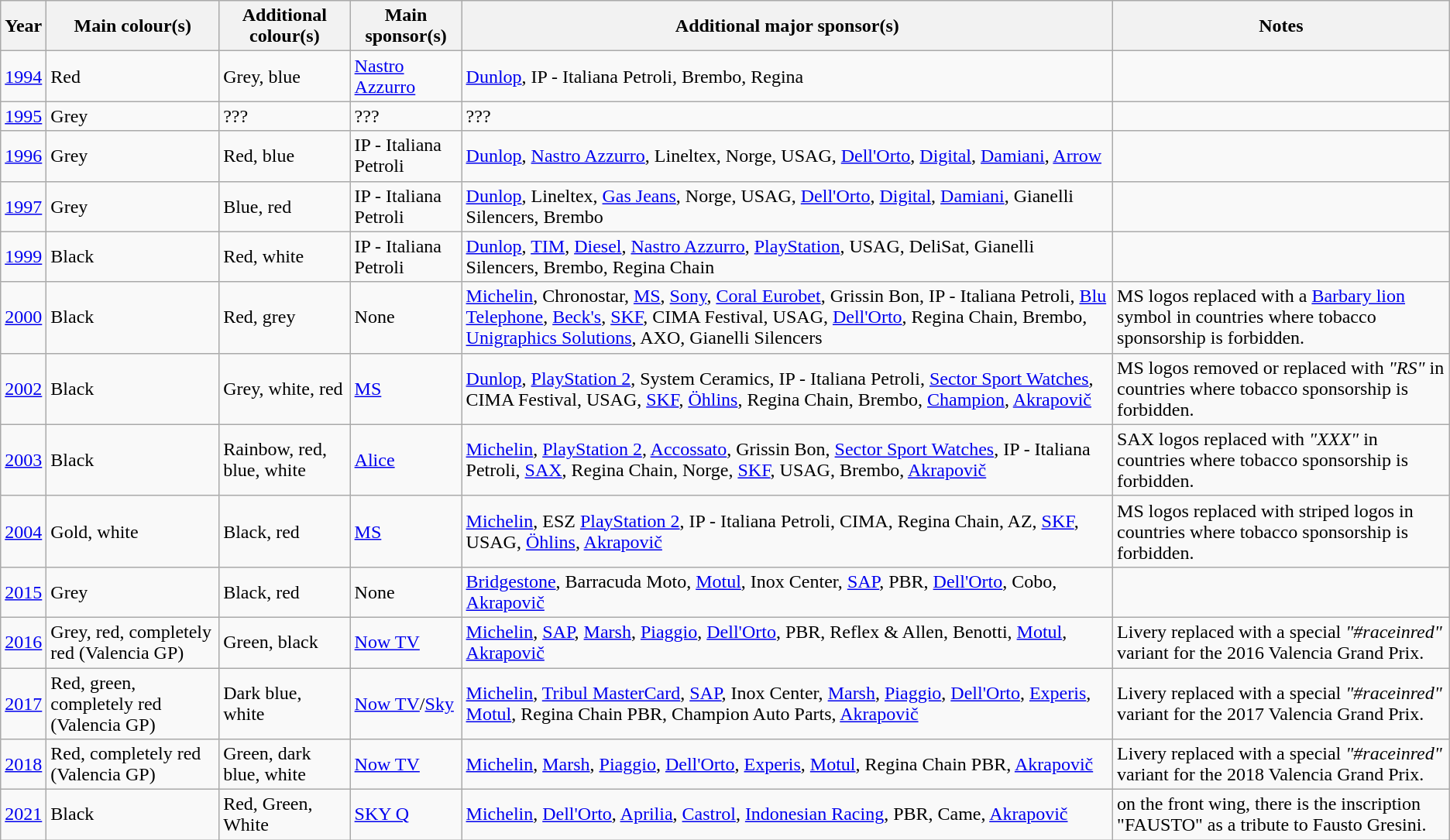<table class="wikitable">
<tr>
<th>Year</th>
<th>Main colour(s)</th>
<th>Additional colour(s)</th>
<th>Main sponsor(s)</th>
<th>Additional major sponsor(s)</th>
<th>Notes</th>
</tr>
<tr>
<td><a href='#'>1994</a></td>
<td>Red</td>
<td>Grey, blue</td>
<td><a href='#'>Nastro Azzurro</a></td>
<td><a href='#'>Dunlop</a>, IP - Italiana Petroli, Brembo, Regina</td>
<td></td>
</tr>
<tr>
<td><a href='#'>1995</a></td>
<td>Grey</td>
<td>???</td>
<td>???</td>
<td>???</td>
<td></td>
</tr>
<tr>
<td><a href='#'>1996</a></td>
<td>Grey</td>
<td>Red, blue</td>
<td>IP - Italiana Petroli</td>
<td><a href='#'>Dunlop</a>, <a href='#'>Nastro Azzurro</a>, Lineltex, Norge, USAG, <a href='#'>Dell'Orto</a>, <a href='#'>Digital</a>, <a href='#'>Damiani</a>, <a href='#'>Arrow</a></td>
<td></td>
</tr>
<tr>
<td><a href='#'>1997</a></td>
<td>Grey</td>
<td>Blue, red</td>
<td>IP - Italiana Petroli</td>
<td><a href='#'>Dunlop</a>, Lineltex, <a href='#'>Gas Jeans</a>, Norge, USAG, <a href='#'>Dell'Orto</a>, <a href='#'>Digital</a>, <a href='#'>Damiani</a>, Gianelli Silencers, Brembo</td>
<td></td>
</tr>
<tr>
<td><a href='#'>1999</a></td>
<td>Black</td>
<td>Red, white</td>
<td>IP - Italiana Petroli</td>
<td><a href='#'>Dunlop</a>, <a href='#'>TIM</a>, <a href='#'>Diesel</a>, <a href='#'>Nastro Azzurro</a>, <a href='#'>PlayStation</a>, USAG, DeliSat, Gianelli Silencers, Brembo, Regina Chain</td>
<td></td>
</tr>
<tr>
<td><a href='#'>2000</a></td>
<td>Black</td>
<td>Red, grey</td>
<td>None</td>
<td><a href='#'>Michelin</a>, Chronostar, <a href='#'>MS</a>, <a href='#'>Sony</a>, <a href='#'>Coral Eurobet</a>, Grissin Bon, IP - Italiana Petroli, <a href='#'>Blu Telephone</a>, <a href='#'>Beck's</a>, <a href='#'>SKF</a>, CIMA Festival, USAG, <a href='#'>Dell'Orto</a>, Regina Chain, Brembo, <a href='#'>Unigraphics Solutions</a>, AXO, Gianelli Silencers</td>
<td>MS logos replaced with a <a href='#'>Barbary lion</a> symbol in countries where tobacco sponsorship is forbidden.</td>
</tr>
<tr>
<td><a href='#'>2002</a></td>
<td>Black</td>
<td>Grey, white, red</td>
<td><a href='#'>MS</a></td>
<td><a href='#'>Dunlop</a>, <a href='#'>PlayStation 2</a>, System Ceramics, IP - Italiana Petroli, <a href='#'>Sector Sport Watches</a>, CIMA Festival, USAG, <a href='#'>SKF</a>, <a href='#'>Öhlins</a>, Regina Chain, Brembo, <a href='#'>Champion</a>, <a href='#'>Akrapovič</a></td>
<td>MS logos removed or replaced with <em>"RS"</em> in countries where tobacco sponsorship is forbidden.</td>
</tr>
<tr>
<td><a href='#'>2003</a></td>
<td>Black</td>
<td>Rainbow, red, blue, white</td>
<td><a href='#'>Alice</a></td>
<td><a href='#'>Michelin</a>, <a href='#'>PlayStation 2</a>, <a href='#'>Accossato</a>, Grissin Bon, <a href='#'>Sector Sport Watches</a>, IP - Italiana Petroli, <a href='#'>SAX</a>, Regina Chain, Norge, <a href='#'>SKF</a>, USAG, Brembo, <a href='#'>Akrapovič</a></td>
<td>SAX logos replaced with <em>"XXX"</em> in countries where tobacco sponsorship is forbidden.</td>
</tr>
<tr>
<td><a href='#'>2004</a></td>
<td>Gold, white</td>
<td>Black, red</td>
<td><a href='#'>MS</a></td>
<td><a href='#'>Michelin</a>, ESZ <a href='#'>PlayStation 2</a>, IP - Italiana Petroli, CIMA, Regina Chain, AZ, <a href='#'>SKF</a>, USAG, <a href='#'>Öhlins</a>, <a href='#'>Akrapovič</a></td>
<td>MS logos replaced with striped logos in countries where tobacco sponsorship is forbidden.</td>
</tr>
<tr>
<td><a href='#'>2015</a></td>
<td>Grey</td>
<td>Black, red</td>
<td>None</td>
<td><a href='#'>Bridgestone</a>, Barracuda Moto, <a href='#'>Motul</a>, Inox Center, <a href='#'>SAP</a>, PBR, <a href='#'>Dell'Orto</a>, Cobo, <a href='#'>Akrapovič</a></td>
<td></td>
</tr>
<tr>
<td><a href='#'>2016</a></td>
<td>Grey, red, completely red (Valencia GP)</td>
<td>Green, black</td>
<td><a href='#'>Now TV</a></td>
<td><a href='#'>Michelin</a>, <a href='#'>SAP</a>, <a href='#'>Marsh</a>, <a href='#'>Piaggio</a>, <a href='#'>Dell'Orto</a>, PBR, Reflex & Allen, Benotti, <a href='#'>Motul</a>, <a href='#'>Akrapovič</a></td>
<td>Livery replaced with a special <em>"#raceinred"</em> variant for the 2016 Valencia Grand Prix.</td>
</tr>
<tr>
<td><a href='#'>2017</a></td>
<td>Red, green, completely red (Valencia GP)</td>
<td>Dark blue, white</td>
<td><a href='#'>Now TV</a>/<a href='#'>Sky</a></td>
<td><a href='#'>Michelin</a>, <a href='#'>Tribul MasterCard</a>, <a href='#'>SAP</a>, Inox Center, <a href='#'>Marsh</a>, <a href='#'>Piaggio</a>, <a href='#'>Dell'Orto</a>, <a href='#'>Experis</a>, <a href='#'>Motul</a>, Regina Chain PBR, Champion Auto Parts, <a href='#'>Akrapovič</a></td>
<td>Livery replaced with a special <em>"#raceinred"</em> variant for the 2017 Valencia Grand Prix.</td>
</tr>
<tr>
<td><a href='#'>2018</a></td>
<td>Red, completely red (Valencia GP)</td>
<td>Green, dark blue, white</td>
<td><a href='#'>Now TV</a></td>
<td><a href='#'>Michelin</a>, <a href='#'>Marsh</a>, <a href='#'>Piaggio</a>, <a href='#'>Dell'Orto</a>, <a href='#'>Experis</a>, <a href='#'>Motul</a>, Regina Chain PBR, <a href='#'>Akrapovič</a></td>
<td>Livery replaced with a special <em>"#raceinred"</em> variant for the 2018 Valencia Grand Prix.</td>
</tr>
<tr>
<td><a href='#'>2021</a></td>
<td>Black</td>
<td>Red, Green, White</td>
<td><a href='#'>SKY Q</a></td>
<td><a href='#'>Michelin</a>, <a href='#'>Dell'Orto</a>, <a href='#'>Aprilia</a>, <a href='#'>Castrol</a>, <a href='#'>Indonesian Racing</a>, PBR, Came, <a href='#'>Akrapovič</a></td>
<td>on the front wing, there is the inscription "FAUSTO" as a tribute to Fausto Gresini.</td>
</tr>
</table>
